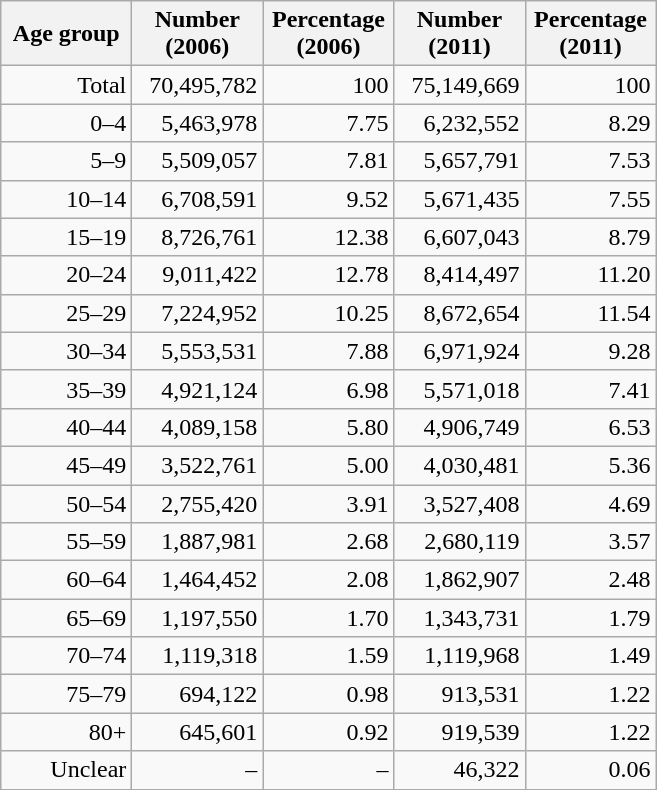<table class="wikitable sortable">
<tr>
<th width="80pt">Age group</th>
<th width="80pt">Number (2006)</th>
<th width="80pt">Percentage (2006)</th>
<th width="80pt">Number (2011)</th>
<th width="80pt">Percentage (2011)</th>
</tr>
<tr>
<td align="right">Total</td>
<td align="right">70,495,782</td>
<td align="right">100</td>
<td align="right">75,149,669</td>
<td align="right">100</td>
</tr>
<tr>
<td align="right">0–4</td>
<td align="right">5,463,978</td>
<td align="right">7.75</td>
<td align="right">6,232,552</td>
<td align="right">8.29</td>
</tr>
<tr>
<td align="right">5–9</td>
<td align="right">5,509,057</td>
<td align="right">7.81</td>
<td align="right">5,657,791</td>
<td align="right">7.53</td>
</tr>
<tr>
<td align="right">10–14</td>
<td align="right">6,708,591</td>
<td align="right">9.52</td>
<td align="right">5,671,435</td>
<td align="right">7.55</td>
</tr>
<tr>
<td align="right">15–19</td>
<td align="right">8,726,761</td>
<td align="right">12.38</td>
<td align="right">6,607,043</td>
<td align="right">8.79</td>
</tr>
<tr>
<td align="right">20–24</td>
<td align="right">9,011,422</td>
<td align="right">12.78</td>
<td align="right">8,414,497</td>
<td align="right">11.20</td>
</tr>
<tr>
<td align="right">25–29</td>
<td align="right">7,224,952</td>
<td align="right">10.25</td>
<td align="right">8,672,654</td>
<td align="right">11.54</td>
</tr>
<tr>
<td align="right">30–34</td>
<td align="right">5,553,531</td>
<td align="right">7.88</td>
<td align="right">6,971,924</td>
<td align="right">9.28</td>
</tr>
<tr>
<td align="right">35–39</td>
<td align="right">4,921,124</td>
<td align="right">6.98</td>
<td align="right">5,571,018</td>
<td align="right">7.41</td>
</tr>
<tr>
<td align="right">40–44</td>
<td align="right">4,089,158</td>
<td align="right">5.80</td>
<td align="right">4,906,749</td>
<td align="right">6.53</td>
</tr>
<tr>
<td align="right">45–49</td>
<td align="right">3,522,761</td>
<td align="right">5.00</td>
<td align="right">4,030,481</td>
<td align="right">5.36</td>
</tr>
<tr>
<td align="right">50–54</td>
<td align="right">2,755,420</td>
<td align="right">3.91</td>
<td align="right">3,527,408</td>
<td align="right">4.69</td>
</tr>
<tr>
<td align="right">55–59</td>
<td align="right">1,887,981</td>
<td align="right">2.68</td>
<td align="right">2,680,119</td>
<td align="right">3.57</td>
</tr>
<tr>
<td align="right">60–64</td>
<td align="right">1,464,452</td>
<td align="right">2.08</td>
<td align="right">1,862,907</td>
<td align="right">2.48</td>
</tr>
<tr>
<td align="right">65–69</td>
<td align="right">1,197,550</td>
<td align="right">1.70</td>
<td align="right">1,343,731</td>
<td align="right">1.79</td>
</tr>
<tr>
<td align="right">70–74</td>
<td align="right">1,119,318</td>
<td align="right">1.59</td>
<td align="right">1,119,968</td>
<td align="right">1.49</td>
</tr>
<tr>
<td align="right">75–79</td>
<td align="right">694,122</td>
<td align="right">0.98</td>
<td align="right">913,531</td>
<td align="right">1.22</td>
</tr>
<tr>
<td align="right">80+</td>
<td align="right">645,601</td>
<td align="right">0.92</td>
<td align="right">919,539</td>
<td align="right">1.22</td>
</tr>
<tr>
<td align="right">Unclear</td>
<td align="right">–</td>
<td align="right">–</td>
<td align="right">46,322</td>
<td align="right">0.06</td>
</tr>
<tr>
</tr>
</table>
